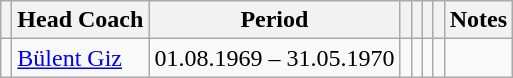<table class="wikitable" style="text-align: left;">
<tr>
<th></th>
<th>Head Coach</th>
<th>Period</th>
<th></th>
<th></th>
<th></th>
<th></th>
<th>Notes</th>
</tr>
<tr>
<td></td>
<td><a href='#'>Bülent Giz</a></td>
<td>01.08.1969 – 31.05.1970</td>
<td align="center"></td>
<td align="center"></td>
<td align="center"></td>
<td align="center"></td>
<td></td>
</tr>
</table>
